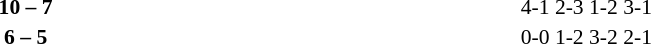<table width=100% cellspacing=1>
<tr>
<th width=20%></th>
<th width=12%></th>
<th width=20%></th>
<th width=33%></th>
<td></td>
</tr>
<tr style=font-size:90%>
<td align=right><strong></strong></td>
<td align=center><strong>10 – 7</strong></td>
<td></td>
<td>4-1 2-3 1-2 3-1</td>
<td></td>
</tr>
<tr style=font-size:90%>
<td align=right><strong></strong></td>
<td align=center><strong>6 – 5</strong></td>
<td></td>
<td>0-0 1-2 3-2 2-1</td>
</tr>
</table>
